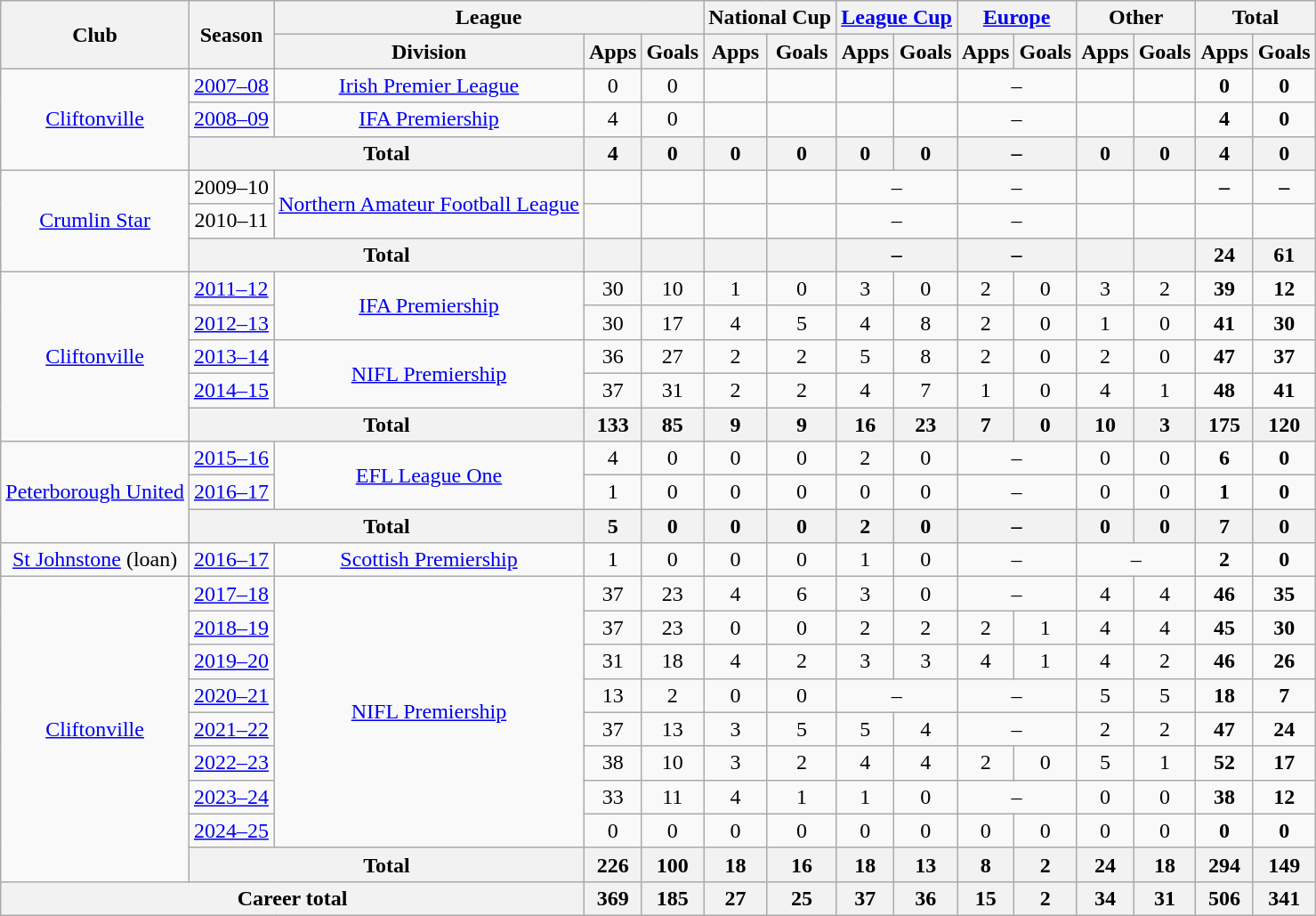<table class="wikitable" style="text-align:center">
<tr>
<th rowspan="2">Club</th>
<th rowspan="2">Season</th>
<th colspan="3">League</th>
<th colspan="2">National Cup</th>
<th colspan="2"><a href='#'>League Cup</a></th>
<th colspan="2"><a href='#'>Europe</a></th>
<th colspan="2">Other</th>
<th colspan="2">Total</th>
</tr>
<tr>
<th>Division</th>
<th>Apps</th>
<th>Goals</th>
<th>Apps</th>
<th>Goals</th>
<th>Apps</th>
<th>Goals</th>
<th>Apps</th>
<th>Goals</th>
<th>Apps</th>
<th>Goals</th>
<th>Apps</th>
<th>Goals</th>
</tr>
<tr>
<td rowspan="3"><a href='#'>Cliftonville</a></td>
<td><a href='#'>2007–08</a></td>
<td><a href='#'>Irish Premier League</a></td>
<td>0</td>
<td>0</td>
<td></td>
<td></td>
<td></td>
<td></td>
<td colspan="2">–</td>
<td></td>
<td></td>
<td><strong>0</strong></td>
<td><strong>0</strong></td>
</tr>
<tr>
<td><a href='#'>2008–09</a></td>
<td><a href='#'>IFA Premiership</a></td>
<td>4</td>
<td>0</td>
<td></td>
<td></td>
<td></td>
<td></td>
<td colspan="2">–</td>
<td></td>
<td></td>
<td><strong>4</strong></td>
<td><strong>0</strong></td>
</tr>
<tr>
<th colspan="2">Total</th>
<th>4</th>
<th>0</th>
<th>0</th>
<th>0</th>
<th>0</th>
<th>0</th>
<th colspan="2">–</th>
<th>0</th>
<th>0</th>
<th>4</th>
<th>0</th>
</tr>
<tr>
<td rowspan="3"><a href='#'>Crumlin Star</a></td>
<td>2009–10</td>
<td rowspan="2"><a href='#'>Northern Amateur Football League</a></td>
<td></td>
<td></td>
<td></td>
<td></td>
<td colspan="2">–</td>
<td colspan="2">–</td>
<td></td>
<td></td>
<td><strong>–</strong></td>
<td><strong>–</strong></td>
</tr>
<tr>
<td>2010–11</td>
<td></td>
<td></td>
<td></td>
<td></td>
<td colspan="2">–</td>
<td colspan="2">–</td>
<td></td>
<td></td>
<td></td>
<td></td>
</tr>
<tr>
<th colspan="2">Total</th>
<th></th>
<th></th>
<th></th>
<th></th>
<th colspan="2">–</th>
<th colspan="2">–</th>
<th></th>
<th></th>
<th>24</th>
<th>61</th>
</tr>
<tr>
<td rowspan="5"><a href='#'>Cliftonville</a></td>
<td><a href='#'>2011–12</a></td>
<td rowspan="2"><a href='#'>IFA Premiership</a></td>
<td>30</td>
<td>10</td>
<td>1</td>
<td>0</td>
<td>3</td>
<td>0</td>
<td>2</td>
<td>0</td>
<td>3</td>
<td>2</td>
<td><strong>39</strong></td>
<td><strong>12</strong></td>
</tr>
<tr>
<td><a href='#'>2012–13</a></td>
<td>30</td>
<td>17</td>
<td>4</td>
<td>5</td>
<td>4</td>
<td>8</td>
<td>2</td>
<td>0</td>
<td>1</td>
<td>0</td>
<td><strong>41</strong></td>
<td><strong>30</strong></td>
</tr>
<tr>
<td><a href='#'>2013–14</a></td>
<td rowspan="2"><a href='#'>NIFL Premiership</a></td>
<td>36</td>
<td>27</td>
<td>2</td>
<td>2</td>
<td>5</td>
<td>8</td>
<td>2</td>
<td>0</td>
<td>2</td>
<td>0</td>
<td><strong>47</strong></td>
<td><strong>37</strong></td>
</tr>
<tr>
<td><a href='#'>2014–15</a></td>
<td>37</td>
<td>31</td>
<td>2</td>
<td>2</td>
<td>4</td>
<td>7</td>
<td>1</td>
<td>0</td>
<td>4</td>
<td>1</td>
<td><strong>48</strong></td>
<td><strong>41</strong></td>
</tr>
<tr>
<th colspan="2">Total</th>
<th>133</th>
<th>85</th>
<th>9</th>
<th>9</th>
<th>16</th>
<th>23</th>
<th>7</th>
<th>0</th>
<th>10</th>
<th>3</th>
<th>175</th>
<th>120</th>
</tr>
<tr>
<td rowspan="3"><a href='#'>Peterborough United</a></td>
<td><a href='#'>2015–16</a></td>
<td rowspan="2"><a href='#'>EFL League One</a></td>
<td>4</td>
<td>0</td>
<td>0</td>
<td>0</td>
<td>2</td>
<td>0</td>
<td colspan="2">–</td>
<td>0</td>
<td>0</td>
<td><strong>6</strong></td>
<td><strong>0</strong></td>
</tr>
<tr>
<td><a href='#'>2016–17</a></td>
<td>1</td>
<td>0</td>
<td>0</td>
<td>0</td>
<td>0</td>
<td>0</td>
<td colspan="2">–</td>
<td>0</td>
<td>0</td>
<td><strong>1</strong></td>
<td><strong>0</strong></td>
</tr>
<tr>
<th colspan="2">Total</th>
<th>5</th>
<th>0</th>
<th>0</th>
<th>0</th>
<th>2</th>
<th>0</th>
<th colspan="2">–</th>
<th>0</th>
<th>0</th>
<th>7</th>
<th>0</th>
</tr>
<tr>
<td><a href='#'>St Johnstone</a> (loan)</td>
<td><a href='#'>2016–17</a></td>
<td><a href='#'>Scottish Premiership</a></td>
<td>1</td>
<td>0</td>
<td>0</td>
<td>0</td>
<td>1</td>
<td>0</td>
<td colspan="2">–</td>
<td colspan="2">–</td>
<td><strong>2</strong></td>
<td><strong>0</strong></td>
</tr>
<tr>
<td rowspan="9"><a href='#'>Cliftonville</a></td>
<td><a href='#'>2017–18</a></td>
<td rowspan="8"><a href='#'>NIFL Premiership</a></td>
<td>37</td>
<td>23</td>
<td>4</td>
<td>6</td>
<td>3</td>
<td>0</td>
<td colspan="2">–</td>
<td>4</td>
<td>4</td>
<td><strong>46</strong></td>
<td><strong>35</strong></td>
</tr>
<tr>
<td><a href='#'>2018–19</a></td>
<td>37</td>
<td>23</td>
<td>0</td>
<td>0</td>
<td>2</td>
<td>2</td>
<td>2</td>
<td>1</td>
<td>4</td>
<td>4</td>
<td><strong>45</strong></td>
<td><strong>30</strong></td>
</tr>
<tr>
<td><a href='#'>2019–20</a></td>
<td>31</td>
<td>18</td>
<td>4</td>
<td>2</td>
<td>3</td>
<td>3</td>
<td>4</td>
<td>1</td>
<td>4</td>
<td>2</td>
<td><strong>46</strong></td>
<td><strong>26</strong></td>
</tr>
<tr>
<td><a href='#'>2020–21</a></td>
<td>13</td>
<td>2</td>
<td>0</td>
<td>0</td>
<td colspan="2">–</td>
<td colspan="2">–</td>
<td>5</td>
<td>5</td>
<td><strong>18</strong></td>
<td><strong>7</strong></td>
</tr>
<tr>
<td><a href='#'>2021–22</a></td>
<td>37</td>
<td>13</td>
<td>3</td>
<td>5</td>
<td>5</td>
<td>4</td>
<td colspan="2">–</td>
<td>2</td>
<td>2</td>
<td><strong>47</strong></td>
<td><strong>24</strong></td>
</tr>
<tr>
<td><a href='#'>2022–23</a></td>
<td>38</td>
<td>10</td>
<td>3</td>
<td>2</td>
<td>4</td>
<td>4</td>
<td>2</td>
<td>0</td>
<td>5</td>
<td>1</td>
<td><strong>52</strong></td>
<td><strong>17</strong></td>
</tr>
<tr>
<td><a href='#'>2023–24</a></td>
<td>33</td>
<td>11</td>
<td>4</td>
<td>1</td>
<td>1</td>
<td>0</td>
<td colspan="2">–</td>
<td>0</td>
<td>0</td>
<td><strong>38</strong></td>
<td><strong>12</strong></td>
</tr>
<tr>
<td><a href='#'>2024–25</a></td>
<td>0</td>
<td>0</td>
<td>0</td>
<td>0</td>
<td>0</td>
<td>0</td>
<td>0</td>
<td>0</td>
<td>0</td>
<td>0</td>
<td><strong>0</strong></td>
<td><strong>0</strong></td>
</tr>
<tr>
<th colspan="2">Total</th>
<th>226</th>
<th>100</th>
<th>18</th>
<th>16</th>
<th>18</th>
<th>13</th>
<th>8</th>
<th>2</th>
<th>24</th>
<th>18</th>
<th>294</th>
<th>149</th>
</tr>
<tr>
<th colspan="3">Career total</th>
<th>369</th>
<th>185</th>
<th>27</th>
<th>25</th>
<th>37</th>
<th>36</th>
<th>15</th>
<th>2</th>
<th>34</th>
<th>31</th>
<th>506</th>
<th>341</th>
</tr>
</table>
